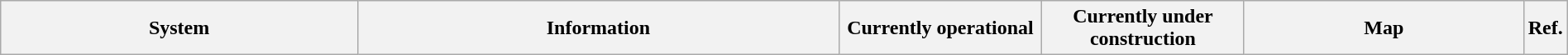<table class="wikitable" style="width:100%">
<tr>
<th style="width:23%">System</th>
<th style="width:31%" colspan=2>Information</th>
<th style="width:13%">Currently operational</th>
<th style="width:13%">Currently under construction</th>
<th style="width:18%">Map</th>
<th style="width:2%">Ref.<br></th>
</tr>
</table>
